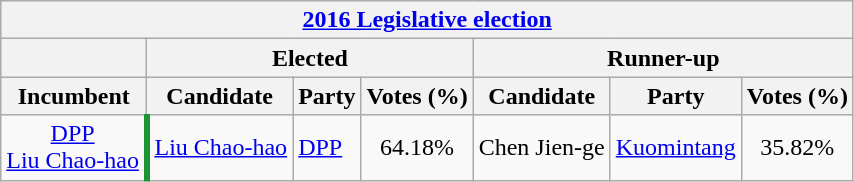<table class="wikitable collapsible sortable" style="text-align:center">
<tr>
<th colspan="7"><a href='#'>2016 Legislative election</a></th>
</tr>
<tr>
<th> </th>
<th colspan="3">Elected</th>
<th colspan="3">Runner-up</th>
</tr>
<tr>
<th>Incumbent</th>
<th>Candidate</th>
<th>Party</th>
<th>Votes (%)</th>
<th>Candidate</th>
<th>Party</th>
<th>Votes (%)</th>
</tr>
<tr>
<td><a href='#'>DPP</a><br><a href='#'>Liu Chao-hao</a></td>
<td style="border-left:4px solid #1B9431;" align="center"><a href='#'>Liu Chao-hao</a></td>
<td align="left"><a href='#'>DPP</a></td>
<td>64.18%</td>
<td>Chen Jien-ge</td>
<td align="left"><a href='#'>Kuomintang</a></td>
<td>35.82%</td>
</tr>
</table>
